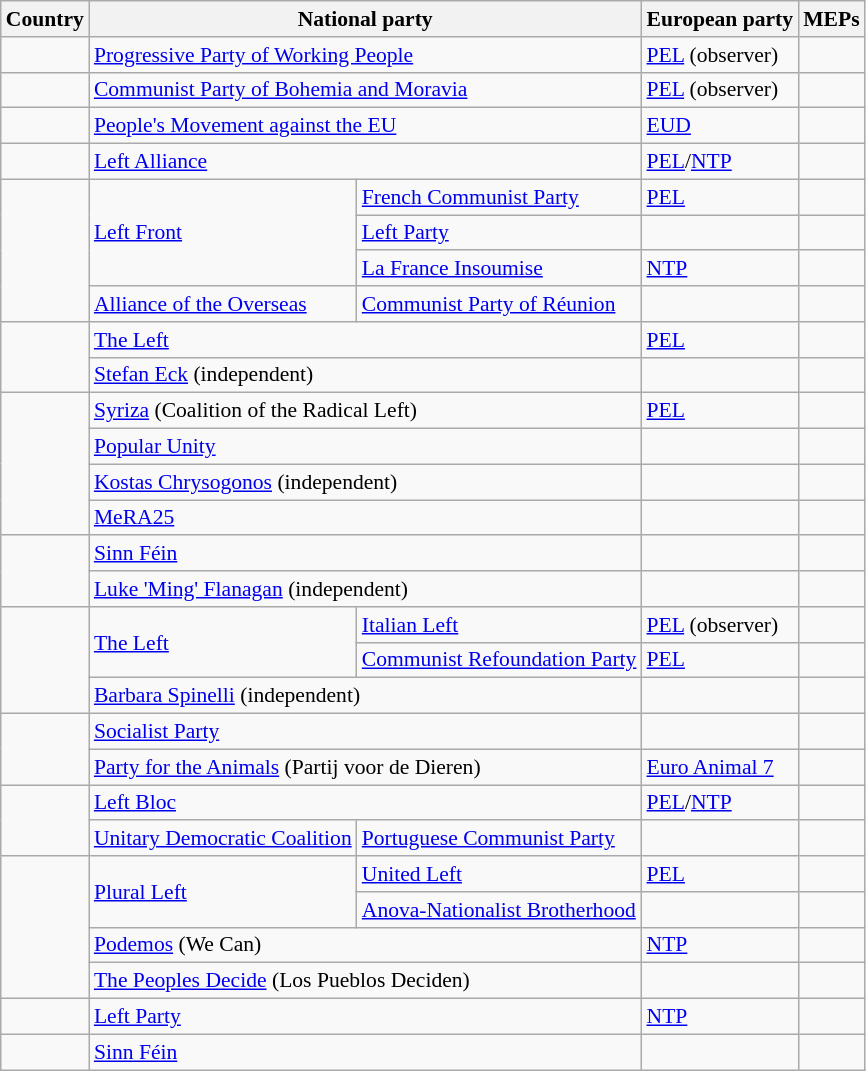<table class="wikitable sortable mw-collapsible mw-collapsed" style="font-size:90%">
<tr>
<th>Country</th>
<th colspan="2">National party</th>
<th>European party</th>
<th>MEPs</th>
</tr>
<tr>
<td></td>
<td colspan=2><a href='#'>Progressive Party of Working People</a></td>
<td><a href='#'>PEL</a> (observer)</td>
<td></td>
</tr>
<tr>
<td></td>
<td colspan=2><a href='#'>Communist Party of Bohemia and Moravia</a></td>
<td><a href='#'>PEL</a> (observer)</td>
<td></td>
</tr>
<tr>
<td></td>
<td colspan=2><a href='#'>People's Movement against the EU</a></td>
<td><a href='#'>EUD</a></td>
<td></td>
</tr>
<tr>
<td></td>
<td colspan=2><a href='#'>Left Alliance</a></td>
<td><a href='#'>PEL</a>/<a href='#'>NTP</a></td>
<td></td>
</tr>
<tr>
<td rowspan=4></td>
<td rowspan=3><a href='#'>Left Front</a></td>
<td><a href='#'>French Communist Party</a></td>
<td><a href='#'>PEL</a></td>
<td></td>
</tr>
<tr>
<td><a href='#'>Left Party</a></td>
<td></td>
<td></td>
</tr>
<tr>
<td><a href='#'>La France Insoumise</a></td>
<td><a href='#'>NTP</a></td>
<td></td>
</tr>
<tr>
<td><a href='#'>Alliance of the Overseas</a></td>
<td><a href='#'>Communist Party of Réunion</a></td>
<td></td>
<td></td>
</tr>
<tr>
<td rowspan=2></td>
<td colspan=2><a href='#'>The Left</a></td>
<td><a href='#'>PEL</a></td>
<td></td>
</tr>
<tr>
<td colspan=2><a href='#'>Stefan Eck</a> (independent)</td>
<td></td>
<td></td>
</tr>
<tr>
<td rowspan=4></td>
<td colspan=2><a href='#'>Syriza</a> (Coalition of the Radical Left)</td>
<td><a href='#'>PEL</a></td>
<td></td>
</tr>
<tr>
<td colspan=2><a href='#'>Popular Unity</a></td>
<td></td>
<td></td>
</tr>
<tr>
<td colspan=2><a href='#'>Kostas Chrysogonos</a> (independent)</td>
<td></td>
<td></td>
</tr>
<tr>
<td colspan=2><a href='#'>MeRA25</a></td>
<td></td>
<td></td>
</tr>
<tr>
<td rowspan=2></td>
<td colspan=2><a href='#'>Sinn Féin</a></td>
<td></td>
<td></td>
</tr>
<tr>
<td colspan=2><a href='#'>Luke 'Ming' Flanagan</a> (independent)</td>
<td></td>
<td></td>
</tr>
<tr>
<td rowspan=3></td>
<td rowspan=2><a href='#'>The Left</a></td>
<td><a href='#'>Italian Left</a></td>
<td><a href='#'>PEL</a> (observer)</td>
<td></td>
</tr>
<tr>
<td><a href='#'>Communist Refoundation Party</a></td>
<td><a href='#'>PEL</a></td>
<td></td>
</tr>
<tr>
<td colspan="2"><a href='#'>Barbara Spinelli</a> (independent)</td>
<td></td>
<td></td>
</tr>
<tr>
<td rowspan=2></td>
<td colspan=2><a href='#'>Socialist Party</a></td>
<td></td>
<td></td>
</tr>
<tr>
<td colspan=2><a href='#'>Party for the Animals</a> (Partij voor de Dieren)</td>
<td><a href='#'>Euro Animal 7</a></td>
<td></td>
</tr>
<tr>
<td rowspan=2></td>
<td colspan=2><a href='#'>Left Bloc</a></td>
<td><a href='#'>PEL</a>/<a href='#'>NTP</a></td>
<td></td>
</tr>
<tr>
<td><a href='#'>Unitary Democratic Coalition</a></td>
<td><a href='#'>Portuguese Communist Party</a></td>
<td></td>
<td></td>
</tr>
<tr>
<td rowspan=4></td>
<td rowspan=2><a href='#'>Plural Left</a></td>
<td><a href='#'>United Left</a></td>
<td><a href='#'>PEL</a></td>
<td></td>
</tr>
<tr>
<td><a href='#'>Anova-Nationalist Brotherhood</a></td>
<td></td>
<td></td>
</tr>
<tr>
<td colspan="2"><a href='#'>Podemos</a> (We Can)</td>
<td><a href='#'>NTP</a></td>
<td></td>
</tr>
<tr>
<td colspan=2><a href='#'>The Peoples Decide</a> (Los Pueblos Deciden)</td>
<td></td>
<td></td>
</tr>
<tr>
<td></td>
<td colspan=2><a href='#'>Left Party</a></td>
<td><a href='#'>NTP</a></td>
<td></td>
</tr>
<tr>
<td></td>
<td colspan="2"><a href='#'>Sinn Féin</a></td>
<td></td>
<td></td>
</tr>
</table>
